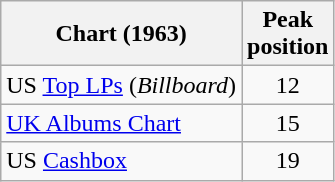<table class="wikitable">
<tr>
<th>Chart (1963)</th>
<th>Peak<br>position</th>
</tr>
<tr>
<td>US <a href='#'>Top LPs</a> (<em>Billboard</em>)</td>
<td align="center">12</td>
</tr>
<tr>
<td><a href='#'>UK Albums Chart</a></td>
<td align="center">15</td>
</tr>
<tr>
<td>US <a href='#'>Cashbox</a></td>
<td align="center">19</td>
</tr>
</table>
